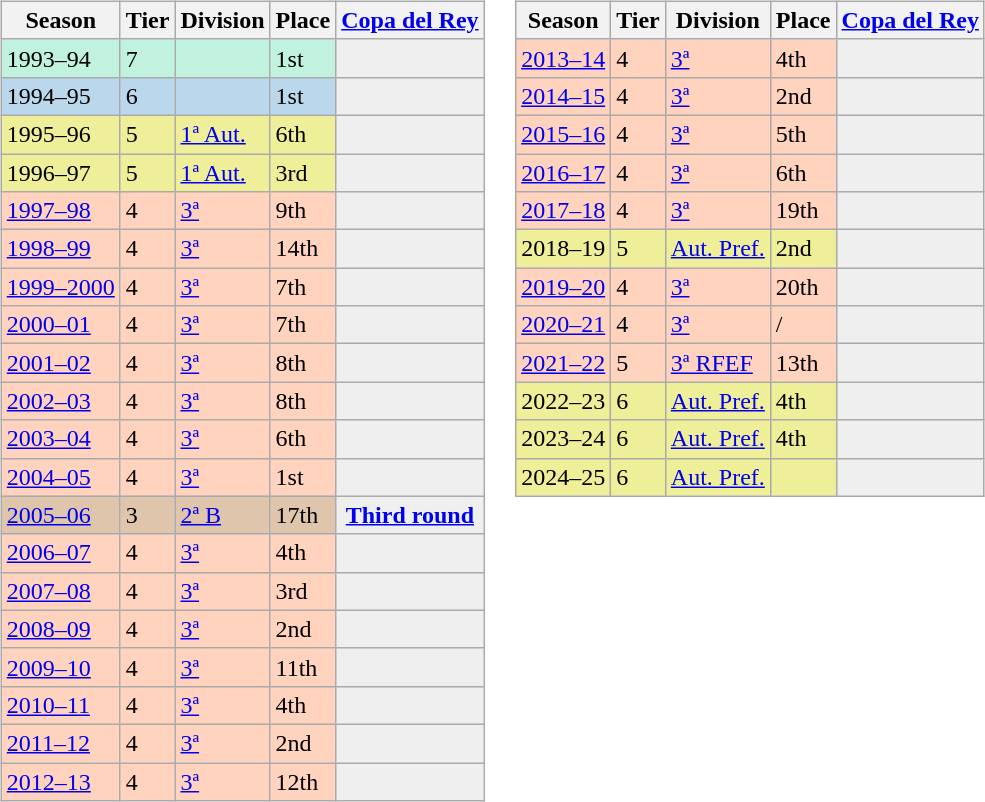<table>
<tr>
<td valign="top" width=0%><br><table class="wikitable">
<tr style="background:#f0f6fa;">
<th>Season</th>
<th>Tier</th>
<th>Division</th>
<th>Place</th>
<th><a href='#'>Copa del Rey</a></th>
</tr>
<tr>
<td style="background:#C0F2DF;">1993–94</td>
<td style="background:#C0F2DF;">7</td>
<td style="background:#C0F2DF;"></td>
<td style="background:#C0F2DF;">1st</td>
<th style="background:#efefef;"></th>
</tr>
<tr>
<td style="background:#BBD7EC;">1994–95</td>
<td style="background:#BBD7EC;">6</td>
<td style="background:#BBD7EC;"></td>
<td style="background:#BBD7EC;">1st</td>
<th style="background:#efefef;"></th>
</tr>
<tr>
<td style="background:#EFEF99;">1995–96</td>
<td style="background:#EFEF99;">5</td>
<td style="background:#EFEF99;"><a href='#'>1ª Aut.</a></td>
<td style="background:#EFEF99;">6th</td>
<th style="background:#efefef;"></th>
</tr>
<tr>
<td style="background:#EFEF99;">1996–97</td>
<td style="background:#EFEF99;">5</td>
<td style="background:#EFEF99;"><a href='#'>1ª Aut.</a></td>
<td style="background:#EFEF99;">3rd</td>
<th style="background:#efefef;"></th>
</tr>
<tr>
<td style="background:#FFD3BD;"><a href='#'>1997–98</a></td>
<td style="background:#FFD3BD;">4</td>
<td style="background:#FFD3BD;"><a href='#'>3ª</a></td>
<td style="background:#FFD3BD;">9th</td>
<th style="background:#efefef;"></th>
</tr>
<tr>
<td style="background:#FFD3BD;"><a href='#'>1998–99</a></td>
<td style="background:#FFD3BD;">4</td>
<td style="background:#FFD3BD;"><a href='#'>3ª</a></td>
<td style="background:#FFD3BD;">14th</td>
<th style="background:#efefef;"></th>
</tr>
<tr>
<td style="background:#FFD3BD;"><a href='#'>1999–2000</a></td>
<td style="background:#FFD3BD;">4</td>
<td style="background:#FFD3BD;"><a href='#'>3ª</a></td>
<td style="background:#FFD3BD;">7th</td>
<th style="background:#efefef;"></th>
</tr>
<tr>
<td style="background:#FFD3BD;"><a href='#'>2000–01</a></td>
<td style="background:#FFD3BD;">4</td>
<td style="background:#FFD3BD;"><a href='#'>3ª</a></td>
<td style="background:#FFD3BD;">7th</td>
<th style="background:#efefef;"></th>
</tr>
<tr>
<td style="background:#FFD3BD;"><a href='#'>2001–02</a></td>
<td style="background:#FFD3BD;">4</td>
<td style="background:#FFD3BD;"><a href='#'>3ª</a></td>
<td style="background:#FFD3BD;">8th</td>
<th style="background:#efefef;"></th>
</tr>
<tr>
<td style="background:#FFD3BD;"><a href='#'>2002–03</a></td>
<td style="background:#FFD3BD;">4</td>
<td style="background:#FFD3BD;"><a href='#'>3ª</a></td>
<td style="background:#FFD3BD;">8th</td>
<th style="background:#efefef;"></th>
</tr>
<tr>
<td style="background:#FFD3BD;"><a href='#'>2003–04</a></td>
<td style="background:#FFD3BD;">4</td>
<td style="background:#FFD3BD;"><a href='#'>3ª</a></td>
<td style="background:#FFD3BD;">6th</td>
<th style="background:#efefef;"></th>
</tr>
<tr>
<td style="background:#FFD3BD;"><a href='#'>2004–05</a></td>
<td style="background:#FFD3BD;">4</td>
<td style="background:#FFD3BD;"><a href='#'>3ª</a></td>
<td style="background:#FFD3BD;">1st</td>
<th style="background:#efefef;"></th>
</tr>
<tr>
<td style="background:#DEC5AB;"><a href='#'>2005–06</a></td>
<td style="background:#DEC5AB;">3</td>
<td style="background:#DEC5AB;"><a href='#'>2ª B</a></td>
<td style="background:#DEC5AB;">17th</td>
<th style="background:#efefef;"><a href='#'>Third round</a></th>
</tr>
<tr>
<td style="background:#FFD3BD;"><a href='#'>2006–07</a></td>
<td style="background:#FFD3BD;">4</td>
<td style="background:#FFD3BD;"><a href='#'>3ª</a></td>
<td style="background:#FFD3BD;">4th</td>
<th style="background:#efefef;"></th>
</tr>
<tr>
<td style="background:#FFD3BD;"><a href='#'>2007–08</a></td>
<td style="background:#FFD3BD;">4</td>
<td style="background:#FFD3BD;"><a href='#'>3ª</a></td>
<td style="background:#FFD3BD;">3rd</td>
<th style="background:#efefef;"></th>
</tr>
<tr>
<td style="background:#FFD3BD;"><a href='#'>2008–09</a></td>
<td style="background:#FFD3BD;">4</td>
<td style="background:#FFD3BD;"><a href='#'>3ª</a></td>
<td style="background:#FFD3BD;">2nd</td>
<th style="background:#efefef;"></th>
</tr>
<tr>
<td style="background:#FFD3BD;"><a href='#'>2009–10</a></td>
<td style="background:#FFD3BD;">4</td>
<td style="background:#FFD3BD;"><a href='#'>3ª</a></td>
<td style="background:#FFD3BD;">11th</td>
<th style="background:#efefef;"></th>
</tr>
<tr>
<td style="background:#FFD3BD;"><a href='#'>2010–11</a></td>
<td style="background:#FFD3BD;">4</td>
<td style="background:#FFD3BD;"><a href='#'>3ª</a></td>
<td style="background:#FFD3BD;">4th</td>
<th style="background:#efefef;"></th>
</tr>
<tr>
<td style="background:#FFD3BD;"><a href='#'>2011–12</a></td>
<td style="background:#FFD3BD;">4</td>
<td style="background:#FFD3BD;"><a href='#'>3ª</a></td>
<td style="background:#FFD3BD;">2nd</td>
<th style="background:#efefef;"></th>
</tr>
<tr>
<td style="background:#FFD3BD;"><a href='#'>2012–13</a></td>
<td style="background:#FFD3BD;">4</td>
<td style="background:#FFD3BD;"><a href='#'>3ª</a></td>
<td style="background:#FFD3BD;">12th</td>
<th style="background:#efefef;"></th>
</tr>
</table>
</td>
<td valign="top" width=0%><br><table class="wikitable">
<tr style="background:#f0f6fa;">
<th>Season</th>
<th>Tier</th>
<th>Division</th>
<th>Place</th>
<th><a href='#'>Copa del Rey</a></th>
</tr>
<tr>
<td style="background:#FFD3BD;"><a href='#'>2013–14</a></td>
<td style="background:#FFD3BD;">4</td>
<td style="background:#FFD3BD;"><a href='#'>3ª</a></td>
<td style="background:#FFD3BD;">4th</td>
<th style="background:#efefef;"></th>
</tr>
<tr>
<td style="background:#FFD3BD;"><a href='#'>2014–15</a></td>
<td style="background:#FFD3BD;">4</td>
<td style="background:#FFD3BD;"><a href='#'>3ª</a></td>
<td style="background:#FFD3BD;">2nd</td>
<th style="background:#efefef;"></th>
</tr>
<tr>
<td style="background:#FFD3BD;"><a href='#'>2015–16</a></td>
<td style="background:#FFD3BD;">4</td>
<td style="background:#FFD3BD;"><a href='#'>3ª</a></td>
<td style="background:#FFD3BD;">5th</td>
<th style="background:#efefef;"></th>
</tr>
<tr>
<td style="background:#FFD3BD;"><a href='#'>2016–17</a></td>
<td style="background:#FFD3BD;">4</td>
<td style="background:#FFD3BD;"><a href='#'>3ª</a></td>
<td style="background:#FFD3BD;">6th</td>
<th style="background:#efefef;"></th>
</tr>
<tr>
<td style="background:#FFD3BD;"><a href='#'>2017–18</a></td>
<td style="background:#FFD3BD;">4</td>
<td style="background:#FFD3BD;"><a href='#'>3ª</a></td>
<td style="background:#FFD3BD;">19th</td>
<th style="background:#efefef;"></th>
</tr>
<tr>
<td style="background:#EFEF99;">2018–19</td>
<td style="background:#EFEF99;">5</td>
<td style="background:#EFEF99;"><a href='#'>Aut. Pref.</a></td>
<td style="background:#EFEF99;">2nd</td>
<th style="background:#efefef;"></th>
</tr>
<tr>
<td style="background:#FFD3BD;"><a href='#'>2019–20</a></td>
<td style="background:#FFD3BD;">4</td>
<td style="background:#FFD3BD;"><a href='#'>3ª</a></td>
<td style="background:#FFD3BD;">20th</td>
<th style="background:#efefef;"></th>
</tr>
<tr>
<td style="background:#FFD3BD;"><a href='#'>2020–21</a></td>
<td style="background:#FFD3BD;">4</td>
<td style="background:#FFD3BD;"><a href='#'>3ª</a></td>
<td style="background:#FFD3BD;"> / </td>
<th style="background:#efefef;"></th>
</tr>
<tr>
<td style="background:#FFD3BD;"><a href='#'>2021–22</a></td>
<td style="background:#FFD3BD;">5</td>
<td style="background:#FFD3BD;"><a href='#'>3ª RFEF</a></td>
<td style="background:#FFD3BD;">13th</td>
<th style="background:#efefef;"></th>
</tr>
<tr>
<td style="background:#EFEF99;">2022–23</td>
<td style="background:#EFEF99;">6</td>
<td style="background:#EFEF99;"><a href='#'>Aut. Pref.</a></td>
<td style="background:#EFEF99;">4th</td>
<th style="background:#efefef;"></th>
</tr>
<tr>
<td style="background:#EFEF99;">2023–24</td>
<td style="background:#EFEF99;">6</td>
<td style="background:#EFEF99;"><a href='#'>Aut. Pref.</a></td>
<td style="background:#EFEF99;">4th</td>
<th style="background:#efefef;"></th>
</tr>
<tr>
<td style="background:#EFEF99;">2024–25</td>
<td style="background:#EFEF99;">6</td>
<td style="background:#EFEF99;"><a href='#'>Aut. Pref.</a></td>
<td style="background:#EFEF99;"></td>
<th style="background:#efefef;"></th>
</tr>
</table>
</td>
</tr>
</table>
